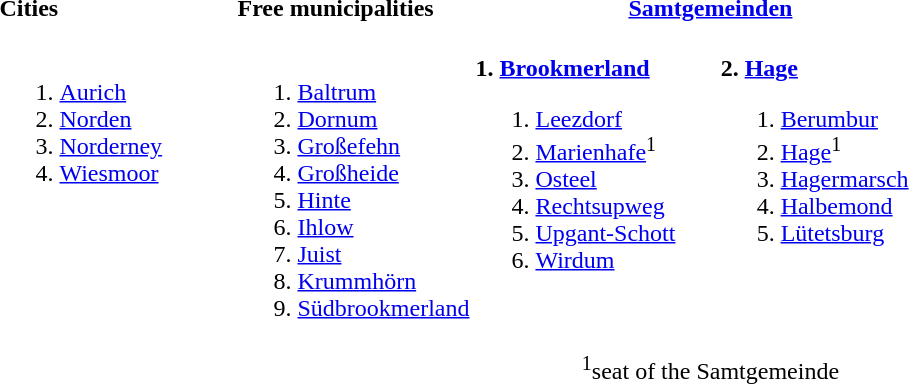<table>
<tr>
<th align=left width=25%>Cities</th>
<th align=left width=25%>Free municipalities</th>
<th colspan=2 align=center width=50%><a href='#'>Samtgemeinden</a></th>
</tr>
<tr valign=top>
<td><br><ol><li><a href='#'>Aurich</a></li><li><a href='#'>Norden</a></li><li><a href='#'>Norderney</a></li><li><a href='#'>Wiesmoor</a></li></ol></td>
<td><br><ol><li><a href='#'>Baltrum</a></li><li><a href='#'>Dornum</a></li><li><a href='#'>Großefehn</a></li><li><a href='#'>Großheide</a></li><li><a href='#'>Hinte</a></li><li><a href='#'>Ihlow</a></li><li><a href='#'>Juist</a></li><li><a href='#'>Krummhörn</a></li><li><a href='#'>Südbrookmerland</a></li></ol></td>
<td><br><strong>1. <a href='#'>Brookmerland</a></strong><ol><li><a href='#'>Leezdorf</a></li><li><a href='#'>Marienhafe</a><sup>1</sup></li><li><a href='#'>Osteel</a></li><li><a href='#'>Rechtsupweg</a></li><li><a href='#'>Upgant-Schott</a></li><li><a href='#'>Wirdum</a></li></ol></td>
<td><br><strong>2. <a href='#'>Hage</a></strong><ol><li><a href='#'>Berumbur</a></li><li><a href='#'>Hage</a><sup>1</sup></li><li><a href='#'>Hagermarsch</a></li><li><a href='#'>Halbemond</a></li><li><a href='#'>Lütetsburg</a></li></ol></td>
</tr>
<tr>
<td></td>
<td></td>
<td colspan=2 align=center><sup>1</sup>seat of the Samtgemeinde</td>
</tr>
</table>
